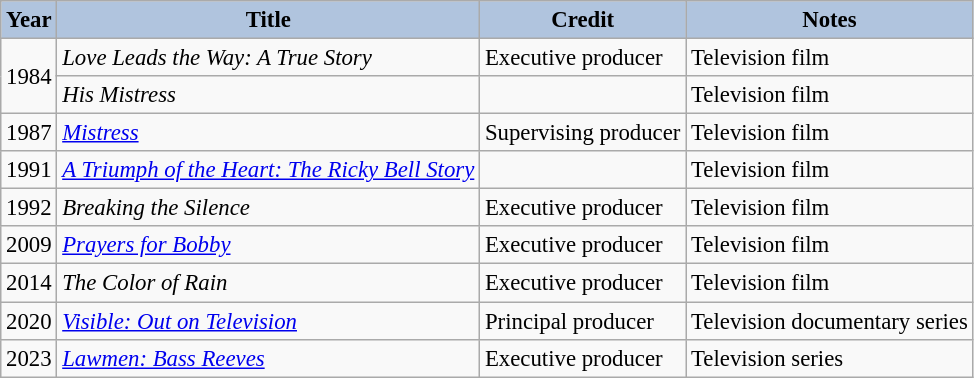<table class="wikitable" style="font-size:95%;">
<tr>
<th style="background:#B0C4DE;">Year</th>
<th style="background:#B0C4DE;">Title</th>
<th style="background:#B0C4DE;">Credit</th>
<th style="background:#B0C4DE;">Notes</th>
</tr>
<tr>
<td rowspan=2>1984</td>
<td><em>Love Leads the Way: A True Story</em></td>
<td>Executive producer</td>
<td>Television film</td>
</tr>
<tr>
<td><em>His Mistress</em></td>
<td></td>
<td>Television film</td>
</tr>
<tr>
<td>1987</td>
<td><em><a href='#'>Mistress</a></em></td>
<td>Supervising producer</td>
<td>Television film</td>
</tr>
<tr>
<td>1991</td>
<td><em><a href='#'>A Triumph of the Heart: The Ricky Bell Story</a></em></td>
<td></td>
<td>Television film</td>
</tr>
<tr>
<td>1992</td>
<td><em>Breaking the Silence</em></td>
<td>Executive producer</td>
<td>Television film</td>
</tr>
<tr>
<td>2009</td>
<td><em><a href='#'>Prayers for Bobby</a></em></td>
<td>Executive producer</td>
<td>Television film</td>
</tr>
<tr>
<td>2014</td>
<td><em>The Color of Rain</em></td>
<td>Executive producer</td>
<td>Television film</td>
</tr>
<tr>
<td>2020</td>
<td><em><a href='#'>Visible: Out on Television</a></em></td>
<td>Principal producer</td>
<td>Television documentary series</td>
</tr>
<tr>
<td>2023</td>
<td><em><a href='#'>Lawmen: Bass Reeves</a></em></td>
<td>Executive producer</td>
<td>Television series</td>
</tr>
</table>
